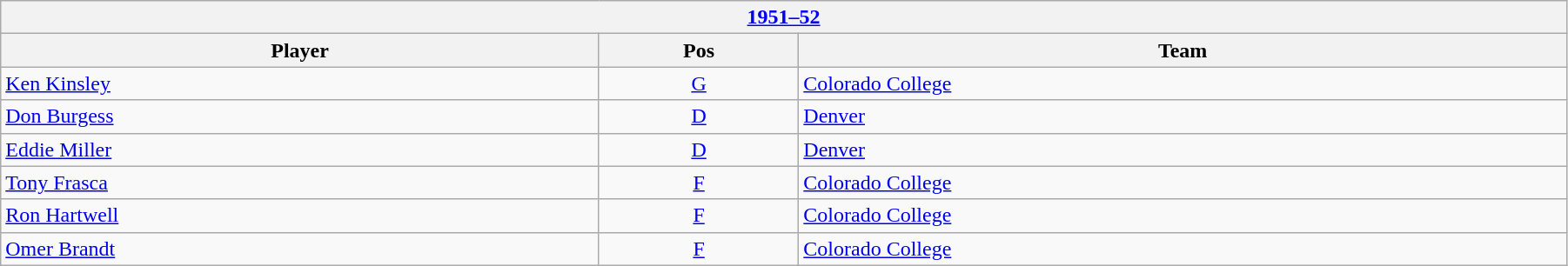<table class="wikitable" width=95%>
<tr>
<th colspan=3><a href='#'>1951–52</a></th>
</tr>
<tr>
<th>Player</th>
<th>Pos</th>
<th>Team</th>
</tr>
<tr>
<td><a href='#'>Ken Kinsley</a></td>
<td align=center><a href='#'>G</a></td>
<td><a href='#'>Colorado College</a></td>
</tr>
<tr>
<td><a href='#'>Don Burgess</a></td>
<td align=center><a href='#'>D</a></td>
<td><a href='#'>Denver</a></td>
</tr>
<tr>
<td><a href='#'>Eddie Miller</a></td>
<td align=center><a href='#'>D</a></td>
<td><a href='#'>Denver</a></td>
</tr>
<tr>
<td><a href='#'>Tony Frasca</a></td>
<td align=center><a href='#'>F</a></td>
<td><a href='#'>Colorado College</a></td>
</tr>
<tr>
<td><a href='#'>Ron Hartwell</a></td>
<td align=center><a href='#'>F</a></td>
<td><a href='#'>Colorado College</a></td>
</tr>
<tr>
<td><a href='#'>Omer Brandt</a></td>
<td align=center><a href='#'>F</a></td>
<td><a href='#'>Colorado College</a></td>
</tr>
</table>
